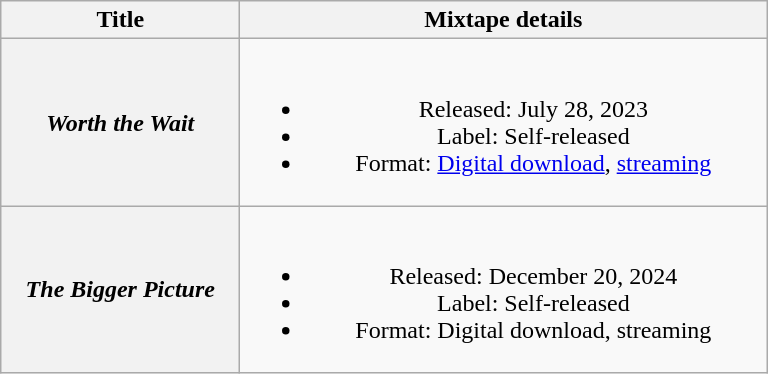<table class="wikitable plainrowheaders" style="text-align:center;">
<tr>
<th scope="col" style="width:9.5em;">Title</th>
<th scope="col" style="width:21.5em;">Mixtape details</th>
</tr>
<tr>
<th scope="row"><em>Worth the Wait</em></th>
<td><br><ul><li>Released: July 28, 2023</li><li>Label: Self-released</li><li>Format: <a href='#'>Digital download</a>, <a href='#'>streaming</a></li></ul></td>
</tr>
<tr>
<th scope= "row"><em>The Bigger Picture</em></th>
<td><br><ul><li>Released: December 20, 2024</li><li>Label: Self-released</li><li>Format: Digital download, streaming</li></ul></td>
</tr>
</table>
